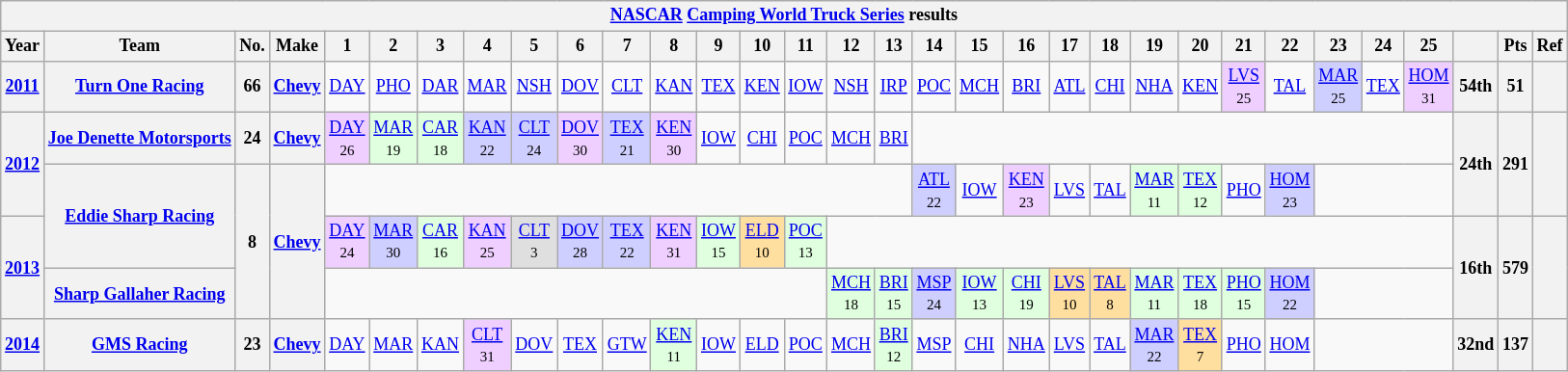<table class="wikitable" style="text-align:center; font-size:75%">
<tr>
<th colspan=45><a href='#'>NASCAR</a> <a href='#'>Camping World Truck Series</a> results</th>
</tr>
<tr>
<th>Year</th>
<th>Team</th>
<th>No.</th>
<th>Make</th>
<th>1</th>
<th>2</th>
<th>3</th>
<th>4</th>
<th>5</th>
<th>6</th>
<th>7</th>
<th>8</th>
<th>9</th>
<th>10</th>
<th>11</th>
<th>12</th>
<th>13</th>
<th>14</th>
<th>15</th>
<th>16</th>
<th>17</th>
<th>18</th>
<th>19</th>
<th>20</th>
<th>21</th>
<th>22</th>
<th>23</th>
<th>24</th>
<th>25</th>
<th></th>
<th>Pts</th>
<th>Ref</th>
</tr>
<tr>
<th><a href='#'>2011</a></th>
<th><a href='#'>Turn One Racing</a></th>
<th>66</th>
<th><a href='#'>Chevy</a></th>
<td><a href='#'>DAY</a></td>
<td><a href='#'>PHO</a></td>
<td><a href='#'>DAR</a></td>
<td><a href='#'>MAR</a></td>
<td><a href='#'>NSH</a></td>
<td><a href='#'>DOV</a></td>
<td><a href='#'>CLT</a></td>
<td><a href='#'>KAN</a></td>
<td><a href='#'>TEX</a></td>
<td><a href='#'>KEN</a></td>
<td><a href='#'>IOW</a></td>
<td><a href='#'>NSH</a></td>
<td><a href='#'>IRP</a></td>
<td><a href='#'>POC</a></td>
<td><a href='#'>MCH</a></td>
<td><a href='#'>BRI</a></td>
<td><a href='#'>ATL</a></td>
<td><a href='#'>CHI</a></td>
<td><a href='#'>NHA</a></td>
<td><a href='#'>KEN</a></td>
<td style="background:#EFCFFF;"><a href='#'>LVS</a><br><small>25</small></td>
<td><a href='#'>TAL</a></td>
<td style="background:#CFCFFF;"><a href='#'>MAR</a><br><small>25</small></td>
<td><a href='#'>TEX</a></td>
<td style="background:#EFCFFF;"><a href='#'>HOM</a><br><small>31</small></td>
<th>54th</th>
<th>51</th>
<th></th>
</tr>
<tr>
<th rowspan=2><a href='#'>2012</a></th>
<th><a href='#'>Joe Denette Motorsports</a></th>
<th>24</th>
<th><a href='#'>Chevy</a></th>
<td style="background:#EFCFFF;"><a href='#'>DAY</a><br><small>26</small></td>
<td style="background:#DFFFDF;"><a href='#'>MAR</a><br><small>19</small></td>
<td style="background:#DFFFDF;"><a href='#'>CAR</a><br><small>18</small></td>
<td style="background:#CFCFFF;"><a href='#'>KAN</a><br><small>22</small></td>
<td style="background:#CFCFFF;"><a href='#'>CLT</a><br><small>24</small></td>
<td style="background:#EFCFFF;"><a href='#'>DOV</a><br><small>30</small></td>
<td style="background:#CFCFFF;"><a href='#'>TEX</a><br><small>21</small></td>
<td style="background:#EFCFFF;"><a href='#'>KEN</a><br><small>30</small></td>
<td><a href='#'>IOW</a></td>
<td><a href='#'>CHI</a></td>
<td><a href='#'>POC</a></td>
<td><a href='#'>MCH</a></td>
<td><a href='#'>BRI</a></td>
<td colspan=12></td>
<th rowspan=2>24th</th>
<th rowspan=2>291</th>
<th rowspan=2></th>
</tr>
<tr>
<th rowspan=2><a href='#'>Eddie Sharp Racing</a></th>
<th rowspan=3>8</th>
<th rowspan=3><a href='#'>Chevy</a></th>
<td colspan=13></td>
<td style="background:#CFCFFF;"><a href='#'>ATL</a><br><small>22</small></td>
<td><a href='#'>IOW</a></td>
<td style="background:#EFCFFF;"><a href='#'>KEN</a><br><small>23</small></td>
<td><a href='#'>LVS</a></td>
<td><a href='#'>TAL</a></td>
<td style="background:#DFFFDF;"><a href='#'>MAR</a><br><small>11</small></td>
<td style="background:#DFFFDF;"><a href='#'>TEX</a><br><small>12</small></td>
<td><a href='#'>PHO</a></td>
<td style="background:#CFCFFF;"><a href='#'>HOM</a><br><small>23</small></td>
<td colspan=3></td>
</tr>
<tr>
<th rowspan=2><a href='#'>2013</a></th>
<td style="background:#EFCFFF;"><a href='#'>DAY</a><br><small>24</small></td>
<td style="background:#CFCFFF;"><a href='#'>MAR</a><br><small>30</small></td>
<td style="background:#DFFFDF;"><a href='#'>CAR</a><br><small>16</small></td>
<td style="background:#EFCFFF;"><a href='#'>KAN</a><br><small>25</small></td>
<td style="background:#DFDFDF;"><a href='#'>CLT</a><br><small>3</small></td>
<td style="background:#CFCFFF;"><a href='#'>DOV</a><br><small>28</small></td>
<td style="background:#CFCFFF;"><a href='#'>TEX</a><br><small>22</small></td>
<td style="background:#EFCFFF;"><a href='#'>KEN</a><br><small>31</small></td>
<td style="background:#DFFFDF;"><a href='#'>IOW</a><br><small>15</small></td>
<td style="background:#FFDF9F;"><a href='#'>ELD</a><br><small>10</small></td>
<td style="background:#DFFFDF;"><a href='#'>POC</a><br><small>13</small></td>
<td colspan=14></td>
<th rowspan=2>16th</th>
<th rowspan=2>579</th>
<th rowspan=2></th>
</tr>
<tr>
<th><a href='#'>Sharp Gallaher Racing</a></th>
<td colspan=11></td>
<td style="background:#DFFFDF;"><a href='#'>MCH</a><br><small>18</small></td>
<td style="background:#DFFFDF;"><a href='#'>BRI</a><br><small>15</small></td>
<td style="background:#CFCFFF;"><a href='#'>MSP</a><br><small>24</small></td>
<td style="background:#DFFFDF;"><a href='#'>IOW</a><br><small>13</small></td>
<td style="background:#DFFFDF;"><a href='#'>CHI</a><br><small>19</small></td>
<td style="background:#FFDF9F;"><a href='#'>LVS</a><br><small>10</small></td>
<td style="background:#FFDF9F;"><a href='#'>TAL</a><br><small>8</small></td>
<td style="background:#DFFFDF;"><a href='#'>MAR</a><br><small>11</small></td>
<td style="background:#DFFFDF;"><a href='#'>TEX</a><br><small>18</small></td>
<td style="background:#DFFFDF;"><a href='#'>PHO</a><br><small>15</small></td>
<td style="background:#CFCFFF;"><a href='#'>HOM</a><br><small>22</small></td>
<td colspan=3></td>
</tr>
<tr>
<th><a href='#'>2014</a></th>
<th><a href='#'>GMS Racing</a></th>
<th>23</th>
<th><a href='#'>Chevy</a></th>
<td><a href='#'>DAY</a></td>
<td><a href='#'>MAR</a></td>
<td><a href='#'>KAN</a></td>
<td style="background:#EFCFFF;"><a href='#'>CLT</a><br><small>31</small></td>
<td><a href='#'>DOV</a></td>
<td><a href='#'>TEX</a></td>
<td><a href='#'>GTW</a></td>
<td style="background:#DFFFDF;"><a href='#'>KEN</a><br><small>11</small></td>
<td><a href='#'>IOW</a></td>
<td><a href='#'>ELD</a></td>
<td><a href='#'>POC</a></td>
<td><a href='#'>MCH</a></td>
<td style="background:#DFFFDF;"><a href='#'>BRI</a><br><small>12</small></td>
<td><a href='#'>MSP</a></td>
<td><a href='#'>CHI</a></td>
<td><a href='#'>NHA</a></td>
<td><a href='#'>LVS</a></td>
<td><a href='#'>TAL</a></td>
<td style="background:#CFCFFF;"><a href='#'>MAR</a><br><small>22</small></td>
<td style="background:#FFDF9F;"><a href='#'>TEX</a><br><small>7</small></td>
<td><a href='#'>PHO</a></td>
<td><a href='#'>HOM</a></td>
<td colspan=3></td>
<th>32nd</th>
<th>137</th>
<th></th>
</tr>
</table>
